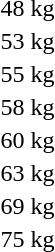<table>
<tr>
<td rowspan=2>48 kg</td>
<td rowspan=2></td>
<td rowspan=2></td>
<td></td>
</tr>
<tr>
<td></td>
</tr>
<tr>
<td rowspan=2>53 kg</td>
<td rowspan=2></td>
<td rowspan=2></td>
<td></td>
</tr>
<tr>
<td></td>
</tr>
<tr>
<td>55 kg</td>
<td></td>
<td></td>
<td></td>
</tr>
<tr>
<td>58 kg</td>
<td></td>
<td></td>
<td></td>
</tr>
<tr>
<td rowspan=2>60 kg</td>
<td rowspan=2></td>
<td rowspan=2></td>
<td></td>
</tr>
<tr>
<td></td>
</tr>
<tr>
<td rowspan=2>63 kg</td>
<td rowspan=2></td>
<td rowspan=2></td>
<td></td>
</tr>
<tr>
<td></td>
</tr>
<tr>
<td rowspan=2>69 kg</td>
<td rowspan=2></td>
<td rowspan=2></td>
<td></td>
</tr>
<tr>
<td></td>
</tr>
<tr>
<td rowspan=2>75 kg</td>
<td rowspan=2></td>
<td rowspan=2></td>
<td></td>
</tr>
<tr>
<td></td>
</tr>
<tr>
</tr>
</table>
